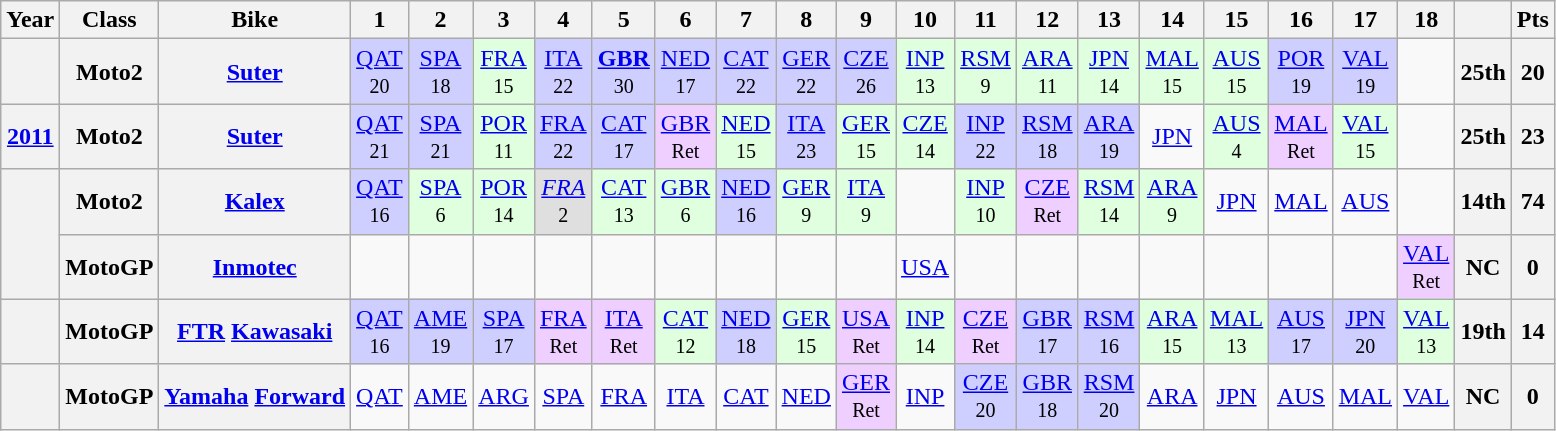<table class="wikitable" style="text-align:center">
<tr>
<th>Year</th>
<th>Class</th>
<th>Bike</th>
<th>1</th>
<th>2</th>
<th>3</th>
<th>4</th>
<th>5</th>
<th>6</th>
<th>7</th>
<th>8</th>
<th>9</th>
<th>10</th>
<th>11</th>
<th>12</th>
<th>13</th>
<th>14</th>
<th>15</th>
<th>16</th>
<th>17</th>
<th>18</th>
<th></th>
<th>Pts</th>
</tr>
<tr>
<th align="left"></th>
<th align="left">Moto2</th>
<th align="left"><a href='#'>Suter</a></th>
<td style="background:#cfcfff;"><a href='#'>QAT</a><br><small>20</small></td>
<td style="background:#cfcfff;"><a href='#'>SPA</a><br><small>18</small></td>
<td style="background:#dfffdf;"><a href='#'>FRA</a><br><small>15</small></td>
<td style="background:#cfcfff;"><a href='#'>ITA</a><br><small>22</small></td>
<td style="background:#cfcfff;"><strong><a href='#'>GBR</a></strong><br><small>30</small></td>
<td style="background:#cfcfff;"><a href='#'>NED</a><br><small>17</small></td>
<td style="background:#cfcfff;"><a href='#'>CAT</a><br><small>22</small></td>
<td style="background:#cfcfff;"><a href='#'>GER</a><br><small>22</small></td>
<td style="background:#cfcfff;"><a href='#'>CZE</a><br><small>26</small></td>
<td style="background:#dfffdf;"><a href='#'>INP</a><br><small>13</small></td>
<td style="background:#dfffdf;"><a href='#'>RSM</a><br><small>9</small></td>
<td style="background:#dfffdf;"><a href='#'>ARA</a><br><small>11</small></td>
<td style="background:#dfffdf;"><a href='#'>JPN</a><br><small>14</small></td>
<td style="background:#dfffdf;"><a href='#'>MAL</a><br><small>15</small></td>
<td style="background:#dfffdf;"><a href='#'>AUS</a><br><small>15</small></td>
<td style="background:#cfcfff;"><a href='#'>POR</a><br><small>19</small></td>
<td style="background:#cfcfff;"><a href='#'>VAL</a><br><small>19</small></td>
<td></td>
<th>25th</th>
<th>20</th>
</tr>
<tr>
<th align="left"><a href='#'>2011</a></th>
<th align="left">Moto2</th>
<th align="left"><a href='#'>Suter</a></th>
<td style="background:#cfcfff;"><a href='#'>QAT</a><br><small>21</small></td>
<td style="background:#cfcfff;"><a href='#'>SPA</a><br><small>21</small></td>
<td style="background:#dfffdf;"><a href='#'>POR</a><br><small>11</small></td>
<td style="background:#cfcfff;"><a href='#'>FRA</a><br><small>22</small></td>
<td style="background:#cfcfff;"><a href='#'>CAT</a><br><small>17</small></td>
<td style="background:#efcfff;"><a href='#'>GBR</a><br><small>Ret</small></td>
<td style="background:#dfffdf;"><a href='#'>NED</a><br><small>15</small></td>
<td style="background:#cfcfff;"><a href='#'>ITA</a><br><small>23</small></td>
<td style="background:#dfffdf;"><a href='#'>GER</a><br><small>15</small></td>
<td style="background:#dfffdf;"><a href='#'>CZE</a><br><small>14</small></td>
<td style="background:#cfcfff;"><a href='#'>INP</a><br><small>22</small></td>
<td style="background:#cfcfff;"><a href='#'>RSM</a><br><small>18</small></td>
<td style="background:#cfcfff;"><a href='#'>ARA</a><br><small>19</small></td>
<td><a href='#'>JPN</a></td>
<td style="background:#dfffdf;"><a href='#'>AUS</a><br><small>4</small></td>
<td style="background:#efcfff;"><a href='#'>MAL</a><br><small>Ret</small></td>
<td style="background:#dfffdf;"><a href='#'>VAL</a><br><small>15</small></td>
<td></td>
<th>25th</th>
<th>23</th>
</tr>
<tr>
<th align="left" rowspan=2></th>
<th align="left">Moto2</th>
<th align="left"><a href='#'>Kalex</a></th>
<td style="background:#cfcfff;"><a href='#'>QAT</a><br><small>16</small></td>
<td style="background:#dfffdf;"><a href='#'>SPA</a><br><small>6</small></td>
<td style="background:#dfffdf;"><a href='#'>POR</a><br><small>14</small></td>
<td style="background:#dfdfdf;"><em><a href='#'>FRA</a></em><br><small>2</small></td>
<td style="background:#dfffdf;"><a href='#'>CAT</a><br><small>13</small></td>
<td style="background:#dfffdf;"><a href='#'>GBR</a><br><small>6</small></td>
<td style="background:#cfcfff;"><a href='#'>NED</a><br><small>16</small></td>
<td style="background:#dfffdf;"><a href='#'>GER</a><br><small>9</small></td>
<td style="background:#dfffdf;"><a href='#'>ITA</a><br><small>9</small></td>
<td></td>
<td style="background:#dfffdf;"><a href='#'>INP</a><br><small>10</small></td>
<td style="background:#efcfff;"><a href='#'>CZE</a><br><small>Ret</small></td>
<td style="background:#dfffdf;"><a href='#'>RSM</a><br><small>14</small></td>
<td style="background:#dfffdf;"><a href='#'>ARA</a><br><small>9</small></td>
<td><a href='#'>JPN</a></td>
<td><a href='#'>MAL</a></td>
<td><a href='#'>AUS</a></td>
<td></td>
<th>14th</th>
<th>74</th>
</tr>
<tr>
<th align="left">MotoGP</th>
<th align="left"><a href='#'>Inmotec</a></th>
<td></td>
<td></td>
<td></td>
<td></td>
<td></td>
<td></td>
<td></td>
<td></td>
<td></td>
<td><a href='#'>USA</a></td>
<td></td>
<td></td>
<td></td>
<td></td>
<td></td>
<td></td>
<td></td>
<td style="background:#efcfff;"><a href='#'>VAL</a><br><small>Ret</small></td>
<th>NC</th>
<th>0</th>
</tr>
<tr>
<th align="left"></th>
<th align="left">MotoGP</th>
<th align="left"><a href='#'>FTR</a> <a href='#'>Kawasaki</a></th>
<td style="background:#CFCFFF;"><a href='#'>QAT</a><br><small>16</small></td>
<td style="background:#CFCFFF;"><a href='#'>AME</a><br><small>19</small></td>
<td style="background:#CFCFFF;"><a href='#'>SPA</a><br><small>17</small></td>
<td style="background:#efcfff;"><a href='#'>FRA</a><br><small>Ret</small></td>
<td style="background:#efcfff;"><a href='#'>ITA</a><br><small>Ret</small></td>
<td style="background:#dfffdf;"><a href='#'>CAT</a><br><small>12</small></td>
<td style="background:#CFCFFF;"><a href='#'>NED</a><br><small>18</small></td>
<td style="background:#dfffdf;"><a href='#'>GER</a><br><small>15</small></td>
<td style="background:#efcfff;"><a href='#'>USA</a><br><small>Ret</small></td>
<td style="background:#dfffdf;"><a href='#'>INP</a><br><small>14</small></td>
<td style="background:#efcfff;"><a href='#'>CZE</a><br><small>Ret</small></td>
<td style="background:#CFCFFF;"><a href='#'>GBR</a><br><small>17</small></td>
<td style="background:#CFCFFF;"><a href='#'>RSM</a><br><small>16</small></td>
<td style="background:#dfffdf;"><a href='#'>ARA</a><br><small>15</small></td>
<td style="background:#dfffdf;"><a href='#'>MAL</a><br><small>13</small></td>
<td style="background:#cfcfff;"><a href='#'>AUS</a><br><small>17</small></td>
<td style="background:#cfcfff;"><a href='#'>JPN</a><br><small>20</small></td>
<td style="background:#dfffdf;"><a href='#'>VAL</a><br><small>13</small></td>
<th>19th</th>
<th>14</th>
</tr>
<tr>
<th align="left"></th>
<th align="left">MotoGP</th>
<th align="left"><a href='#'>Yamaha</a> <a href='#'>Forward</a></th>
<td><a href='#'>QAT</a></td>
<td><a href='#'>AME</a></td>
<td><a href='#'>ARG</a></td>
<td><a href='#'>SPA</a></td>
<td><a href='#'>FRA</a></td>
<td><a href='#'>ITA</a></td>
<td><a href='#'>CAT</a></td>
<td><a href='#'>NED</a></td>
<td style="background:#EFCFFF;"><a href='#'>GER</a><br><small>Ret</small></td>
<td><a href='#'>INP</a></td>
<td style="background:#cfcfff;"><a href='#'>CZE</a><br><small>20</small></td>
<td style="background:#cfcfff;"><a href='#'>GBR</a><br><small>18</small></td>
<td style="background:#cfcfff;"><a href='#'>RSM</a><br><small>20</small></td>
<td><a href='#'>ARA</a></td>
<td><a href='#'>JPN</a></td>
<td><a href='#'>AUS</a></td>
<td><a href='#'>MAL</a></td>
<td><a href='#'>VAL</a></td>
<th>NC</th>
<th>0</th>
</tr>
</table>
